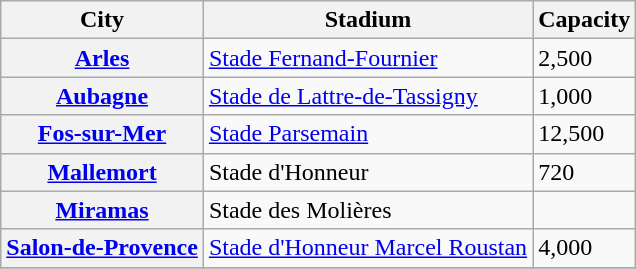<table class="wikitable sortable">
<tr>
<th class="unsortable">City</th>
<th>Stadium</th>
<th>Capacity</th>
</tr>
<tr>
<th><a href='#'>Arles</a></th>
<td><a href='#'>Stade Fernand-Fournier</a></td>
<td>2,500</td>
</tr>
<tr>
<th><a href='#'>Aubagne</a></th>
<td><a href='#'>Stade de Lattre-de-Tassigny</a></td>
<td>1,000</td>
</tr>
<tr>
<th><a href='#'>Fos-sur-Mer</a></th>
<td><a href='#'>Stade Parsemain</a></td>
<td>12,500</td>
</tr>
<tr>
<th><a href='#'>Mallemort</a></th>
<td>Stade d'Honneur</td>
<td>720</td>
</tr>
<tr>
<th><a href='#'>Miramas</a></th>
<td>Stade des Molières</td>
<td></td>
</tr>
<tr>
<th><a href='#'>Salon-de-Provence</a></th>
<td><a href='#'>Stade d'Honneur Marcel Roustan</a></td>
<td>4,000</td>
</tr>
<tr>
</tr>
</table>
